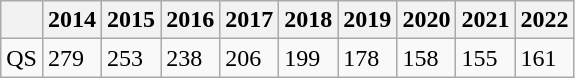<table class="wikitable">
<tr>
<th></th>
<th>2014</th>
<th>2015</th>
<th>2016</th>
<th>2017</th>
<th>2018</th>
<th>2019</th>
<th>2020</th>
<th>2021</th>
<th>2022</th>
</tr>
<tr>
<td>QS</td>
<td>279</td>
<td>253</td>
<td>238</td>
<td>206</td>
<td>199</td>
<td>178</td>
<td>158</td>
<td>155</td>
<td>161</td>
</tr>
</table>
